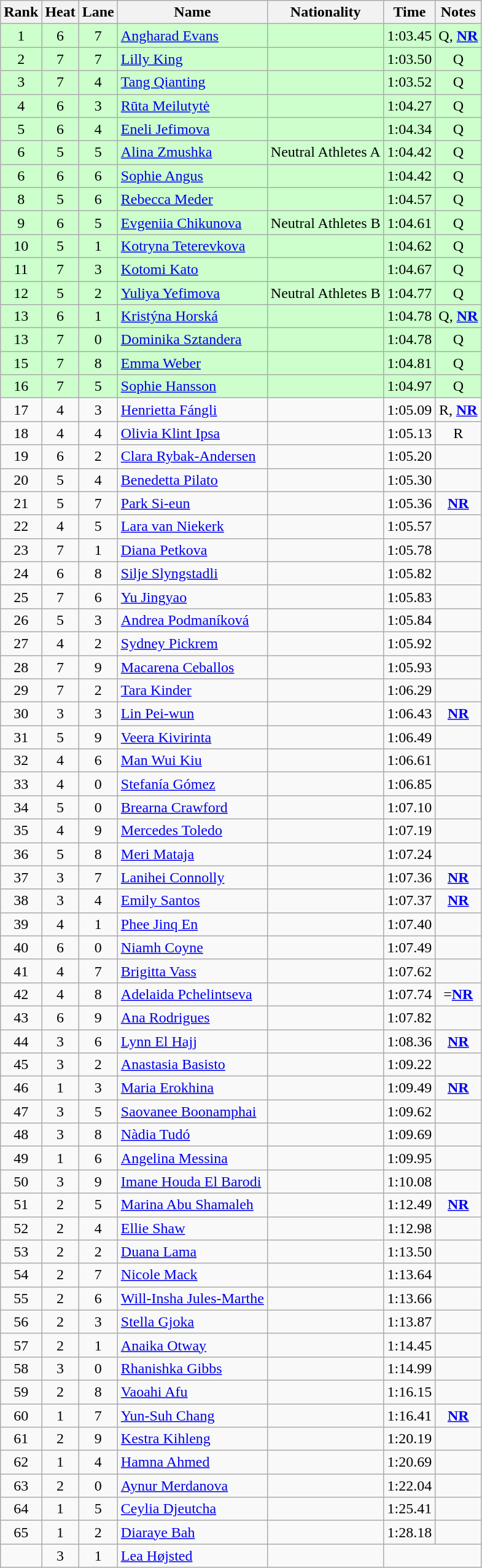<table class="wikitable sortable" style="text-align:center">
<tr>
<th>Rank</th>
<th>Heat</th>
<th>Lane</th>
<th>Name</th>
<th>Nationality</th>
<th>Time</th>
<th>Notes</th>
</tr>
<tr bgcolor=ccffcc>
<td>1</td>
<td>6</td>
<td>7</td>
<td align=left><a href='#'>Angharad Evans</a></td>
<td align=left></td>
<td>1:03.45</td>
<td>Q, <strong><a href='#'>NR</a></strong></td>
</tr>
<tr bgcolor=ccffcc>
<td>2</td>
<td>7</td>
<td>7</td>
<td align=left><a href='#'>Lilly King</a></td>
<td align=left></td>
<td>1:03.50</td>
<td>Q</td>
</tr>
<tr bgcolor=ccffcc>
<td>3</td>
<td>7</td>
<td>4</td>
<td align=left><a href='#'>Tang Qianting</a></td>
<td align=left></td>
<td>1:03.52</td>
<td>Q</td>
</tr>
<tr bgcolor=ccffcc>
<td>4</td>
<td>6</td>
<td>3</td>
<td align=left><a href='#'>Rūta Meilutytė</a></td>
<td align=left></td>
<td>1:04.27</td>
<td>Q</td>
</tr>
<tr bgcolor=ccffcc>
<td>5</td>
<td>6</td>
<td>4</td>
<td align=left><a href='#'>Eneli Jefimova</a></td>
<td align=left></td>
<td>1:04.34</td>
<td>Q</td>
</tr>
<tr bgcolor=ccffcc>
<td>6</td>
<td>5</td>
<td>5</td>
<td align=left><a href='#'>Alina Zmushka</a></td>
<td align=left> Neutral Athletes A</td>
<td>1:04.42</td>
<td>Q</td>
</tr>
<tr bgcolor=ccffcc>
<td>6</td>
<td>6</td>
<td>6</td>
<td align=left><a href='#'>Sophie Angus</a></td>
<td align=left></td>
<td>1:04.42</td>
<td>Q</td>
</tr>
<tr bgcolor=ccffcc>
<td>8</td>
<td>5</td>
<td>6</td>
<td align=left><a href='#'>Rebecca Meder</a></td>
<td align=left></td>
<td>1:04.57</td>
<td>Q</td>
</tr>
<tr bgcolor=ccffcc>
<td>9</td>
<td>6</td>
<td>5</td>
<td align=left><a href='#'>Evgeniia Chikunova</a></td>
<td align=left> Neutral Athletes B</td>
<td>1:04.61</td>
<td>Q</td>
</tr>
<tr bgcolor=ccffcc>
<td>10</td>
<td>5</td>
<td>1</td>
<td align=left><a href='#'>Kotryna Teterevkova</a></td>
<td align=left></td>
<td>1:04.62</td>
<td>Q</td>
</tr>
<tr bgcolor=ccffcc>
<td>11</td>
<td>7</td>
<td>3</td>
<td align=left><a href='#'>Kotomi Kato</a></td>
<td align=left></td>
<td>1:04.67</td>
<td>Q</td>
</tr>
<tr bgcolor=ccffcc>
<td>12</td>
<td>5</td>
<td>2</td>
<td align=left><a href='#'>Yuliya Yefimova</a></td>
<td align=left> Neutral Athletes B</td>
<td>1:04.77</td>
<td>Q</td>
</tr>
<tr bgcolor=ccffcc>
<td>13</td>
<td>6</td>
<td>1</td>
<td align=left><a href='#'>Kristýna Horská</a></td>
<td align=left></td>
<td>1:04.78</td>
<td>Q, <strong><a href='#'>NR</a></strong></td>
</tr>
<tr bgcolor=ccffcc>
<td>13</td>
<td>7</td>
<td>0</td>
<td align=left><a href='#'>Dominika Sztandera</a></td>
<td align=left></td>
<td>1:04.78</td>
<td>Q</td>
</tr>
<tr bgcolor=ccffcc>
<td>15</td>
<td>7</td>
<td>8</td>
<td align=left><a href='#'>Emma Weber</a></td>
<td align=left></td>
<td>1:04.81</td>
<td>Q</td>
</tr>
<tr bgcolor=ccffcc>
<td>16</td>
<td>7</td>
<td>5</td>
<td align=left><a href='#'>Sophie Hansson</a></td>
<td align=left></td>
<td>1:04.97</td>
<td>Q</td>
</tr>
<tr>
<td>17</td>
<td>4</td>
<td>3</td>
<td align=left><a href='#'>Henrietta Fángli</a></td>
<td align=left></td>
<td>1:05.09</td>
<td>R, <strong><a href='#'>NR</a></strong></td>
</tr>
<tr>
<td>18</td>
<td>4</td>
<td>4</td>
<td align=left><a href='#'>Olivia Klint Ipsa</a></td>
<td align=left></td>
<td>1:05.13</td>
<td>R</td>
</tr>
<tr>
<td>19</td>
<td>6</td>
<td>2</td>
<td align=left><a href='#'>Clara Rybak-Andersen</a></td>
<td align=left></td>
<td>1:05.20</td>
<td></td>
</tr>
<tr>
<td>20</td>
<td>5</td>
<td>4</td>
<td align=left><a href='#'>Benedetta Pilato</a></td>
<td align=left></td>
<td>1:05.30</td>
<td></td>
</tr>
<tr>
<td>21</td>
<td>5</td>
<td>7</td>
<td align=left><a href='#'>Park Si-eun</a></td>
<td align=left></td>
<td>1:05.36</td>
<td><strong><a href='#'>NR</a></strong></td>
</tr>
<tr>
<td>22</td>
<td>4</td>
<td>5</td>
<td align=left><a href='#'>Lara van Niekerk</a></td>
<td align=left></td>
<td>1:05.57</td>
<td></td>
</tr>
<tr>
<td>23</td>
<td>7</td>
<td>1</td>
<td align=left><a href='#'>Diana Petkova</a></td>
<td align=left></td>
<td>1:05.78</td>
<td></td>
</tr>
<tr>
<td>24</td>
<td>6</td>
<td>8</td>
<td align=left><a href='#'>Silje Slyngstadli</a></td>
<td align=left></td>
<td>1:05.82</td>
<td></td>
</tr>
<tr>
<td>25</td>
<td>7</td>
<td>6</td>
<td align=left><a href='#'>Yu Jingyao</a></td>
<td align=left></td>
<td>1:05.83</td>
<td></td>
</tr>
<tr>
<td>26</td>
<td>5</td>
<td>3</td>
<td align=left><a href='#'>Andrea Podmaníková</a></td>
<td align=left></td>
<td>1:05.84</td>
<td></td>
</tr>
<tr>
<td>27</td>
<td>4</td>
<td>2</td>
<td align=left><a href='#'>Sydney Pickrem</a></td>
<td align=left></td>
<td>1:05.92</td>
<td></td>
</tr>
<tr>
<td>28</td>
<td>7</td>
<td>9</td>
<td align=left><a href='#'>Macarena Ceballos</a></td>
<td align=left></td>
<td>1:05.93</td>
<td></td>
</tr>
<tr>
<td>29</td>
<td>7</td>
<td>2</td>
<td align=left><a href='#'>Tara Kinder</a></td>
<td align=left></td>
<td>1:06.29</td>
<td></td>
</tr>
<tr>
<td>30</td>
<td>3</td>
<td>3</td>
<td align=left><a href='#'>Lin Pei-wun</a></td>
<td align=left></td>
<td>1:06.43</td>
<td><strong><a href='#'>NR</a></strong></td>
</tr>
<tr>
<td>31</td>
<td>5</td>
<td>9</td>
<td align=left><a href='#'>Veera Kivirinta</a></td>
<td align=left></td>
<td>1:06.49</td>
<td></td>
</tr>
<tr>
<td>32</td>
<td>4</td>
<td>6</td>
<td align=left><a href='#'>Man Wui Kiu</a></td>
<td align=left></td>
<td>1:06.61</td>
<td></td>
</tr>
<tr>
<td>33</td>
<td>4</td>
<td>0</td>
<td align=left><a href='#'>Stefanía Gómez</a></td>
<td align=left></td>
<td>1:06.85</td>
<td></td>
</tr>
<tr>
<td>34</td>
<td>5</td>
<td>0</td>
<td align=left><a href='#'>Brearna Crawford</a></td>
<td align=left></td>
<td>1:07.10</td>
<td></td>
</tr>
<tr>
<td>35</td>
<td>4</td>
<td>9</td>
<td align=left><a href='#'>Mercedes Toledo</a></td>
<td align=left></td>
<td>1:07.19</td>
<td></td>
</tr>
<tr>
<td>36</td>
<td>5</td>
<td>8</td>
<td align=left><a href='#'>Meri Mataja</a></td>
<td align=left></td>
<td>1:07.24</td>
<td></td>
</tr>
<tr>
<td>37</td>
<td>3</td>
<td>7</td>
<td align=left><a href='#'>Lanihei Connolly</a></td>
<td align=left></td>
<td>1:07.36</td>
<td><strong><a href='#'>NR</a></strong></td>
</tr>
<tr>
<td>38</td>
<td>3</td>
<td>4</td>
<td align=left><a href='#'>Emily Santos</a></td>
<td align=left></td>
<td>1:07.37</td>
<td><strong><a href='#'>NR</a></strong></td>
</tr>
<tr>
<td>39</td>
<td>4</td>
<td>1</td>
<td align=left><a href='#'>Phee Jinq En</a></td>
<td align=left></td>
<td>1:07.40</td>
<td></td>
</tr>
<tr>
<td>40</td>
<td>6</td>
<td>0</td>
<td align=left><a href='#'>Niamh Coyne</a></td>
<td align=left></td>
<td>1:07.49</td>
<td></td>
</tr>
<tr>
<td>41</td>
<td>4</td>
<td>7</td>
<td align=left><a href='#'>Brigitta Vass</a></td>
<td align=left></td>
<td>1:07.62</td>
<td></td>
</tr>
<tr>
<td>42</td>
<td>4</td>
<td>8</td>
<td align=left><a href='#'>Adelaida Pchelintseva</a></td>
<td align=left></td>
<td>1:07.74</td>
<td>=<strong><a href='#'>NR</a></strong></td>
</tr>
<tr>
<td>43</td>
<td>6</td>
<td>9</td>
<td align=left><a href='#'>Ana Rodrigues</a></td>
<td align=left></td>
<td>1:07.82</td>
<td></td>
</tr>
<tr>
<td>44</td>
<td>3</td>
<td>6</td>
<td align=left><a href='#'>Lynn El Hajj</a></td>
<td align=left></td>
<td>1:08.36</td>
<td><strong><a href='#'>NR</a></strong></td>
</tr>
<tr>
<td>45</td>
<td>3</td>
<td>2</td>
<td align=left><a href='#'>Anastasia Basisto</a></td>
<td align=left></td>
<td>1:09.22</td>
<td></td>
</tr>
<tr>
<td>46</td>
<td>1</td>
<td>3</td>
<td align=left><a href='#'>Maria Erokhina</a></td>
<td align=left></td>
<td>1:09.49</td>
<td><strong><a href='#'>NR</a></strong></td>
</tr>
<tr>
<td>47</td>
<td>3</td>
<td>5</td>
<td align=left><a href='#'>Saovanee Boonamphai</a></td>
<td align=left></td>
<td>1:09.62</td>
<td></td>
</tr>
<tr>
<td>48</td>
<td>3</td>
<td>8</td>
<td align=left><a href='#'>Nàdia Tudó</a></td>
<td align=left></td>
<td>1:09.69</td>
<td></td>
</tr>
<tr>
<td>49</td>
<td>1</td>
<td>6</td>
<td align=left><a href='#'>Angelina Messina</a></td>
<td align=left></td>
<td>1:09.95</td>
<td></td>
</tr>
<tr>
<td>50</td>
<td>3</td>
<td>9</td>
<td align=left><a href='#'>Imane Houda El Barodi</a></td>
<td align=left></td>
<td>1:10.08</td>
<td></td>
</tr>
<tr>
<td>51</td>
<td>2</td>
<td>5</td>
<td align=left><a href='#'>Marina Abu Shamaleh</a></td>
<td align=left></td>
<td>1:12.49</td>
<td><strong><a href='#'>NR</a></strong></td>
</tr>
<tr>
<td>52</td>
<td>2</td>
<td>4</td>
<td align=left><a href='#'>Ellie Shaw</a></td>
<td align=left></td>
<td>1:12.98</td>
<td></td>
</tr>
<tr>
<td>53</td>
<td>2</td>
<td>2</td>
<td align=left><a href='#'>Duana Lama</a></td>
<td align=left></td>
<td>1:13.50</td>
<td></td>
</tr>
<tr>
<td>54</td>
<td>2</td>
<td>7</td>
<td align=left><a href='#'>Nicole Mack</a></td>
<td align=left></td>
<td>1:13.64</td>
<td></td>
</tr>
<tr>
<td>55</td>
<td>2</td>
<td>6</td>
<td align=left><a href='#'>Will-Insha Jules-Marthe</a></td>
<td align=left></td>
<td>1:13.66</td>
<td></td>
</tr>
<tr>
<td>56</td>
<td>2</td>
<td>3</td>
<td align=left><a href='#'>Stella Gjoka</a></td>
<td align=left></td>
<td>1:13.87</td>
<td></td>
</tr>
<tr>
<td>57</td>
<td>2</td>
<td>1</td>
<td align=left><a href='#'>Anaika Otway</a></td>
<td align=left></td>
<td>1:14.45</td>
<td></td>
</tr>
<tr>
<td>58</td>
<td>3</td>
<td>0</td>
<td align=left><a href='#'>Rhanishka Gibbs</a></td>
<td align=left></td>
<td>1:14.99</td>
<td></td>
</tr>
<tr>
<td>59</td>
<td>2</td>
<td>8</td>
<td align=left><a href='#'>Vaoahi Afu</a></td>
<td align=left></td>
<td>1:16.15</td>
<td></td>
</tr>
<tr>
<td>60</td>
<td>1</td>
<td>7</td>
<td align=left><a href='#'>Yun-Suh Chang</a></td>
<td align=left></td>
<td>1:16.41</td>
<td><strong><a href='#'>NR</a></strong></td>
</tr>
<tr>
<td>61</td>
<td>2</td>
<td>9</td>
<td align=left><a href='#'>Kestra Kihleng</a></td>
<td align=left></td>
<td>1:20.19</td>
<td></td>
</tr>
<tr>
<td>62</td>
<td>1</td>
<td>4</td>
<td align=left><a href='#'>Hamna Ahmed</a></td>
<td align=left></td>
<td>1:20.69</td>
<td></td>
</tr>
<tr>
<td>63</td>
<td>2</td>
<td>0</td>
<td align=left><a href='#'>Aynur Merdanova</a></td>
<td align=left></td>
<td>1:22.04</td>
<td></td>
</tr>
<tr>
<td>64</td>
<td>1</td>
<td>5</td>
<td align=left><a href='#'>Ceylia Djeutcha</a></td>
<td align=left></td>
<td>1:25.41</td>
<td></td>
</tr>
<tr>
<td>65</td>
<td>1</td>
<td>2</td>
<td align=left><a href='#'>Diaraye Bah</a></td>
<td align=left></td>
<td>1:28.18</td>
<td></td>
</tr>
<tr>
<td></td>
<td>3</td>
<td>1</td>
<td align=left><a href='#'>Lea Højsted</a></td>
<td align=left></td>
<td colspan=2></td>
</tr>
</table>
